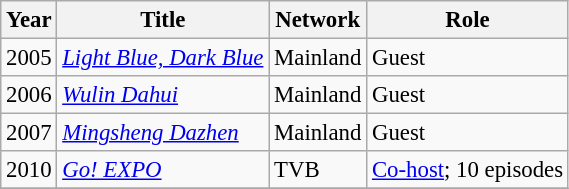<table class="wikitable" style="font-size: 95%;">
<tr>
<th>Year</th>
<th>Title</th>
<th>Network</th>
<th>Role</th>
</tr>
<tr>
<td>2005</td>
<td><em><a href='#'>Light Blue, Dark Blue</a></em></td>
<td>Mainland</td>
<td>Guest</td>
</tr>
<tr>
<td>2006</td>
<td><em><a href='#'>Wulin Dahui</a></em></td>
<td>Mainland</td>
<td>Guest</td>
</tr>
<tr>
<td>2007</td>
<td><em><a href='#'>Mingsheng Dazhen</a></em></td>
<td>Mainland</td>
<td>Guest</td>
</tr>
<tr>
<td>2010</td>
<td><em><a href='#'>Go! EXPO</a></em></td>
<td>TVB</td>
<td><a href='#'>Co-host</a>; 10 episodes</td>
</tr>
<tr>
</tr>
</table>
